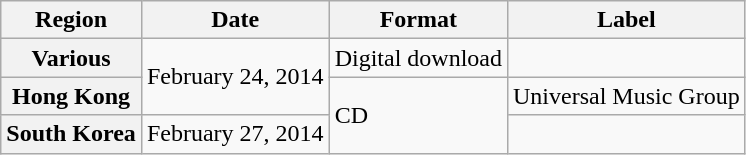<table class="wikitable plainrowheaders">
<tr>
<th>Region</th>
<th>Date</th>
<th>Format</th>
<th>Label</th>
</tr>
<tr>
<th scope="row">Various</th>
<td rowspan="2">February 24, 2014</td>
<td>Digital download</td>
<td></td>
</tr>
<tr>
<th scope="row">Hong Kong</th>
<td rowspan="2">CD</td>
<td>Universal Music Group</td>
</tr>
<tr>
<th scope="row">South Korea</th>
<td>February 27, 2014</td>
<td></td>
</tr>
</table>
